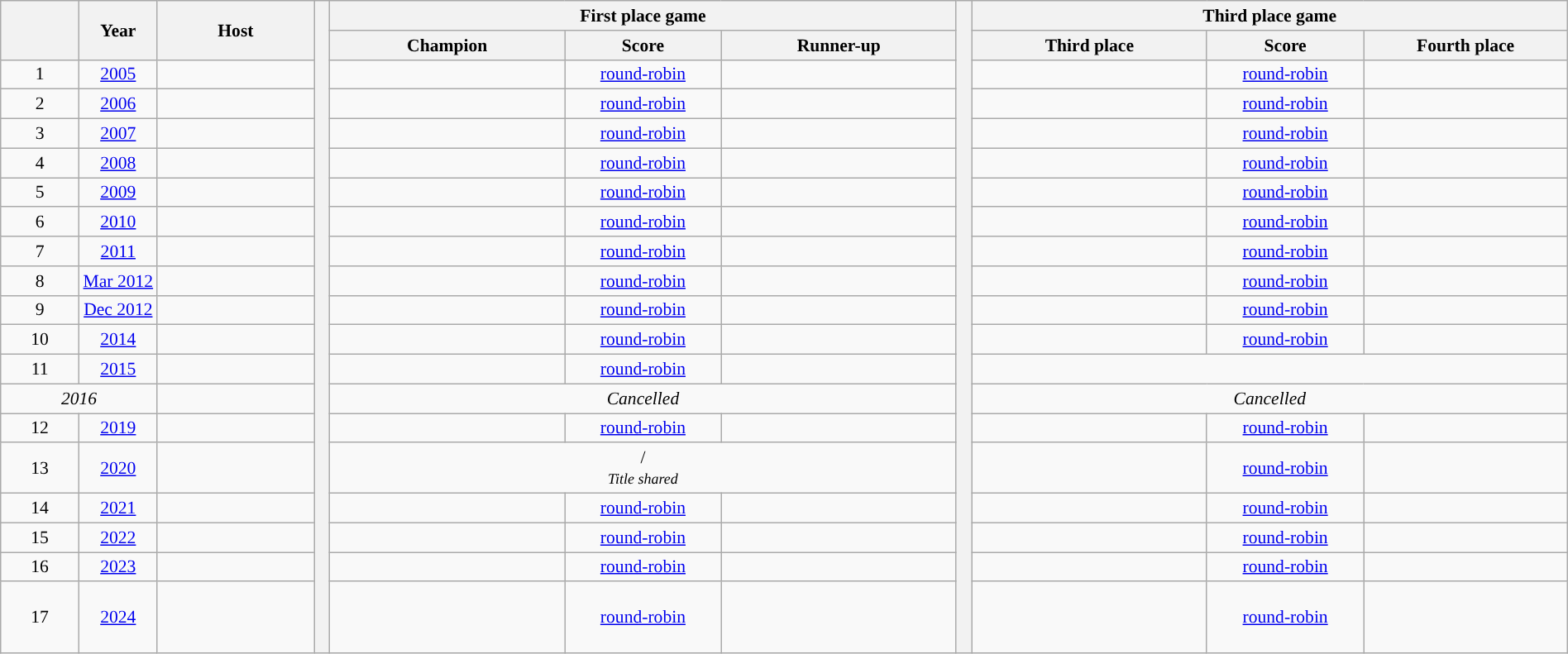<table class="wikitable" style="font-size:90%; text-align:center; width:100%;">
<tr>
<th rowspan="2" style="width:5%;"></th>
<th rowspan="2" style="width:5%;">Year</th>
<th rowspan="2" style="width:10%;">Host</th>
<th rowspan="20" style="width:1%;"></th>
<th colspan="3">First place game</th>
<th rowspan="20" style="width:1%;"></th>
<th colspan="3">Third place game</th>
</tr>
<tr>
<th style="width:15%;"> Champion</th>
<th style="width:10%;">Score</th>
<th style="width:15%;"> Runner-up</th>
<th style="width:15%;"> Third place</th>
<th style="width:10%;">Score</th>
<th style="width:15%;"> Fourth place</th>
</tr>
<tr>
<td>1</td>
<td><a href='#'>2005</a></td>
<td align="left"></td>
<td><strong> </strong></td>
<td><a href='#'>round-robin</a></td>
<td></td>
<td></td>
<td><a href='#'>round-robin</a></td>
<td></td>
</tr>
<tr>
<td>2</td>
<td><a href='#'>2006</a></td>
<td align="left"></td>
<td><strong> </strong></td>
<td><a href='#'>round-robin</a></td>
<td></td>
<td></td>
<td><a href='#'>round-robin</a></td>
<td></td>
</tr>
<tr>
<td>3</td>
<td><a href='#'>2007</a></td>
<td align="left"></td>
<td><strong> </strong></td>
<td><a href='#'>round-robin</a></td>
<td></td>
<td></td>
<td><a href='#'>round-robin</a></td>
<td></td>
</tr>
<tr>
<td>4</td>
<td><a href='#'>2008</a></td>
<td align="left"></td>
<td><strong> </strong></td>
<td><a href='#'>round-robin</a></td>
<td></td>
<td></td>
<td><a href='#'>round-robin</a></td>
<td></td>
</tr>
<tr>
<td>5</td>
<td><a href='#'>2009</a></td>
<td align="left"></td>
<td><strong> </strong></td>
<td><a href='#'>round-robin</a></td>
<td></td>
<td></td>
<td><a href='#'>round-robin</a></td>
<td></td>
</tr>
<tr>
<td>6</td>
<td><a href='#'>2010</a></td>
<td align="left"></td>
<td><strong> </strong></td>
<td><a href='#'>round-robin</a></td>
<td></td>
<td></td>
<td><a href='#'>round-robin</a></td>
<td></td>
</tr>
<tr>
<td>7</td>
<td><a href='#'>2011</a></td>
<td align="left"></td>
<td><strong> </strong></td>
<td><a href='#'>round-robin</a></td>
<td></td>
<td></td>
<td><a href='#'>round-robin</a></td>
<td></td>
</tr>
<tr>
<td>8</td>
<td><a href='#'>Mar 2012</a></td>
<td align="left"></td>
<td><strong></strong></td>
<td><a href='#'>round-robin</a></td>
<td></td>
<td></td>
<td><a href='#'>round-robin</a></td>
<td></td>
</tr>
<tr>
<td>9</td>
<td><a href='#'>Dec 2012</a></td>
<td align="left"></td>
<td><strong></strong></td>
<td><a href='#'>round-robin</a></td>
<td></td>
<td></td>
<td><a href='#'>round-robin</a></td>
<td></td>
</tr>
<tr>
<td>10</td>
<td><a href='#'>2014</a></td>
<td align="left"></td>
<td><strong></strong></td>
<td><a href='#'>round-robin</a></td>
<td></td>
<td></td>
<td><a href='#'>round-robin</a></td>
<td></td>
</tr>
<tr>
<td>11</td>
<td><a href='#'>2015</a></td>
<td align="left"></td>
<td><strong></strong></td>
<td><a href='#'>round-robin</a></td>
<td></td>
<td colspan="3"></td>
</tr>
<tr>
<td colspan="2"><em>2016</em></td>
<td align="left"></td>
<td colspan="3"><em>Cancelled</em></td>
<td colspan="3"><em>Cancelled</em></td>
</tr>
<tr>
<td>12</td>
<td><a href='#'>2019</a></td>
<td align="left"></td>
<td><strong></strong></td>
<td><a href='#'>round-robin</a></td>
<td></td>
<td></td>
<td><a href='#'>round-robin</a></td>
<td></td>
</tr>
<tr>
<td>13</td>
<td><a href='#'>2020</a></td>
<td align="left"></td>
<td colspan="3"><strong></strong> / <strong></strong><br><small><em>Title shared</em></small></td>
<td></td>
<td><a href='#'>round-robin</a></td>
<td></td>
</tr>
<tr>
<td>14</td>
<td><a href='#'>2021</a></td>
<td align="left"></td>
<td><strong></strong></td>
<td><a href='#'>round-robin</a></td>
<td></td>
<td></td>
<td><a href='#'>round-robin</a></td>
<td></td>
</tr>
<tr>
<td>15</td>
<td><a href='#'>2022</a></td>
<td align="left"></td>
<td><strong></strong></td>
<td><a href='#'>round-robin</a></td>
<td></td>
<td></td>
<td><a href='#'>round-robin</a></td>
<td></td>
</tr>
<tr>
<td>16</td>
<td><a href='#'>2023</a></td>
<td align="left"></td>
<td><strong></strong></td>
<td><a href='#'>round-robin</a></td>
<td></td>
<td></td>
<td><a href='#'>round-robin</a></td>
<td></td>
</tr>
<tr style=" height:4em;">
<td>17</td>
<td><a href='#'>2024</a></td>
<td align="left"></td>
<td><strong></strong></td>
<td><a href='#'>round-robin</a></td>
<td></td>
<td></td>
<td><a href='#'>round-robin</a></td>
<td></td>
</tr>
</table>
